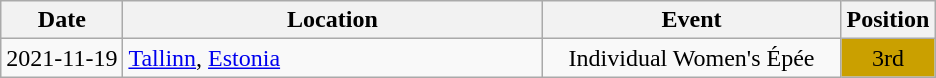<table class="wikitable" style="text-align:center;">
<tr>
<th>Date</th>
<th style="width:17em">Location</th>
<th style="width:12em">Event</th>
<th>Position</th>
</tr>
<tr>
<td>2021-11-19</td>
<td rowspan="1" align="left"> <a href='#'>Tallinn</a>, <a href='#'>Estonia</a></td>
<td>Individual Women's Épée</td>
<td bgcolor="caramel">3rd</td>
</tr>
</table>
